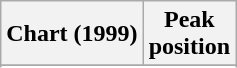<table class="wikitable sortable plainrowheaders" style="text-align:center">
<tr>
<th scope="col">Chart (1999)</th>
<th scope="col">Peak<br> position</th>
</tr>
<tr>
</tr>
<tr>
</tr>
</table>
